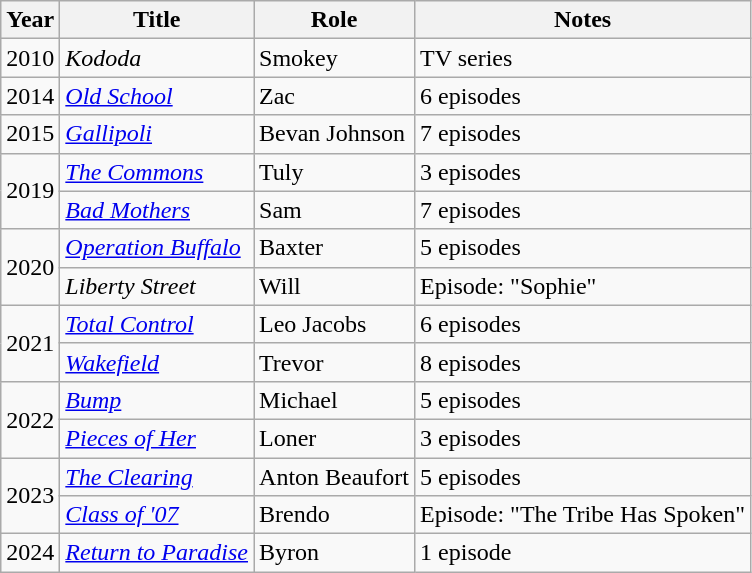<table class="wikitable sortable">
<tr>
<th>Year</th>
<th>Title</th>
<th>Role</th>
<th class="unsortable">Notes</th>
</tr>
<tr>
<td>2010</td>
<td><em>Kododa</em></td>
<td>Smokey</td>
<td>TV series</td>
</tr>
<tr>
<td>2014</td>
<td><em><a href='#'>Old School</a></em></td>
<td>Zac</td>
<td>6 episodes</td>
</tr>
<tr>
<td>2015</td>
<td><em><a href='#'>Gallipoli</a></em></td>
<td>Bevan Johnson</td>
<td>7 episodes</td>
</tr>
<tr>
<td rowspan="2">2019</td>
<td><em><a href='#'>The Commons</a></em></td>
<td>Tuly</td>
<td>3 episodes</td>
</tr>
<tr>
<td><em><a href='#'>Bad Mothers</a></em></td>
<td>Sam</td>
<td>7 episodes</td>
</tr>
<tr>
<td rowspan="2">2020</td>
<td><em><a href='#'>Operation Buffalo</a></em></td>
<td>Baxter</td>
<td>5 episodes</td>
</tr>
<tr>
<td><em>Liberty Street</em></td>
<td>Will</td>
<td>Episode: "Sophie"</td>
</tr>
<tr>
<td rowspan="2">2021</td>
<td><em><a href='#'>Total Control</a></em></td>
<td>Leo Jacobs</td>
<td>6 episodes</td>
</tr>
<tr>
<td><em><a href='#'>Wakefield</a></em></td>
<td>Trevor</td>
<td>8 episodes</td>
</tr>
<tr>
<td rowspan="2">2022</td>
<td><em><a href='#'>Bump</a></em></td>
<td>Michael</td>
<td>5 episodes</td>
</tr>
<tr>
<td><em><a href='#'>Pieces of Her</a></em></td>
<td>Loner</td>
<td>3 episodes</td>
</tr>
<tr>
<td rowspan="2">2023</td>
<td><em><a href='#'>The Clearing</a></em></td>
<td>Anton Beaufort</td>
<td>5 episodes</td>
</tr>
<tr>
<td><em><a href='#'>Class of '07</a></em></td>
<td>Brendo</td>
<td>Episode: "The Tribe Has Spoken"</td>
</tr>
<tr>
<td>2024</td>
<td><a href='#'><em>Return to Paradise</em></a></td>
<td>Byron</td>
<td>1 episode</td>
</tr>
</table>
